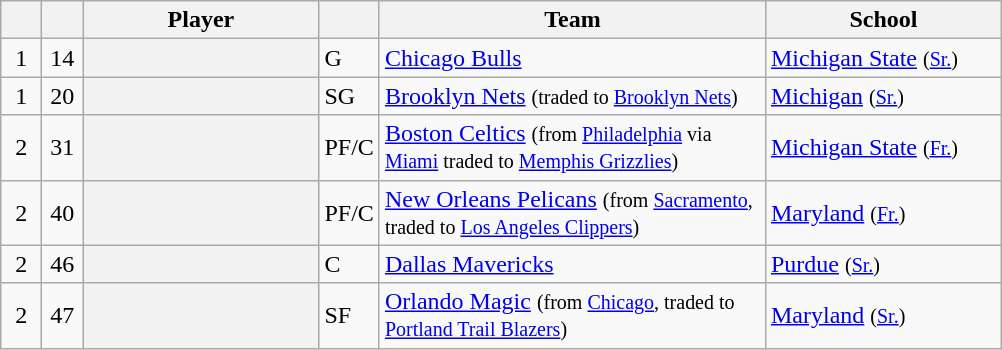<table class="wikitable sortable plainrowheaders" style="text-align:left">
<tr>
<th scope="col" style="width:20px;"></th>
<th scope="col" style="width:20px;"></th>
<th scope="col" style="width:150px;">Player</th>
<th scope="col" style="width:20px;"></th>
<th scope="col" style="width:250px;">Team</th>
<th scope="col" style="width:150px;">School</th>
</tr>
<tr>
<td style="text-align:center;">1</td>
<td style="text-align:center;">14</td>
<th scope="row" style="text-align:center"></th>
<td>G</td>
<td><a href='#'>Chicago Bulls</a></td>
<td><a href='#'>Michigan State</a> <small>(<a href='#'>Sr.</a>)</small></td>
</tr>
<tr>
<td style="text-align:center;">1</td>
<td style="text-align:center;">20</td>
<th scope="row" style="text-align:center"></th>
<td>SG</td>
<td><a href='#'>Brooklyn Nets</a> <small>(traded to <a href='#'>Brooklyn Nets</a>)</small></td>
<td><a href='#'>Michigan</a>  <small>(<a href='#'>Sr.</a>)</small></td>
</tr>
<tr>
<td style="text-align:center;">2</td>
<td style="text-align:center;">31</td>
<th scope="row" style="text-align:center"></th>
<td>PF/C</td>
<td><a href='#'>Boston Celtics</a> <small>(from <a href='#'>Philadelphia</a> via <a href='#'>Miami</a> traded to <a href='#'>Memphis Grizzlies</a>)</small></td>
<td><a href='#'>Michigan State</a> <small>(<a href='#'>Fr.</a>)</small></td>
</tr>
<tr>
<td style="text-align:center;">2</td>
<td style="text-align:center;">40</td>
<th scope="row" style="text-align:center"></th>
<td>PF/C</td>
<td><a href='#'>New Orleans Pelicans</a> <small>(from <a href='#'>Sacramento</a>, traded to <a href='#'>Los Angeles Clippers</a>)</small></td>
<td><a href='#'>Maryland</a> <small>(<a href='#'>Fr.</a>)</small></td>
</tr>
<tr>
<td style="text-align:center;">2</td>
<td style="text-align:center;">46</td>
<th scope="row" style="text-align:center"></th>
<td>C</td>
<td><a href='#'>Dallas Mavericks</a></td>
<td><a href='#'>Purdue</a> <small>(<a href='#'>Sr.</a>)</small></td>
</tr>
<tr>
<td style="text-align:center;">2</td>
<td style="text-align:center;">47</td>
<th scope="row" style="text-align:center"></th>
<td>SF</td>
<td><a href='#'>Orlando Magic</a> <small>(from <a href='#'>Chicago</a>, traded to <a href='#'>Portland Trail Blazers</a>)</small></td>
<td><a href='#'>Maryland</a> <small>(<a href='#'>Sr.</a>)</small></td>
</tr>
</table>
